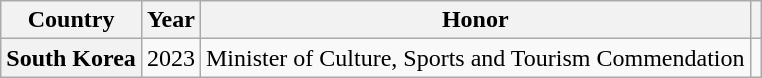<table class="wikitable plainrowheaders sortable" style="text-align:center">
<tr>
<th scope="col">Country</th>
<th scope="col">Year</th>
<th scope="col">Honor</th>
<th scope="col" class="unsortable"></th>
</tr>
<tr>
<th scope="row">South Korea</th>
<td>2023</td>
<td style="text-align:left">Minister of Culture, Sports and Tourism Commendation</td>
<td></td>
</tr>
</table>
